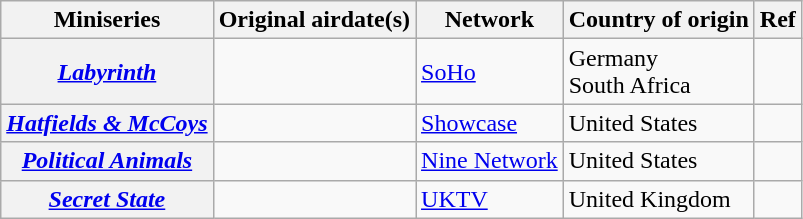<table class="wikitable plainrowheaders sortable" style="text-align:left">
<tr>
<th>Miniseries</th>
<th>Original airdate(s)</th>
<th>Network</th>
<th>Country of origin</th>
<th class="unsortable">Ref</th>
</tr>
<tr>
<th scope="row"><em><a href='#'>Labyrinth</a></em></th>
<td align=center></td>
<td><a href='#'>SoHo</a></td>
<td>Germany<br>South Africa</td>
<td align=center></td>
</tr>
<tr>
<th scope="row"><em><a href='#'>Hatfields & McCoys</a></em></th>
<td align=center></td>
<td><a href='#'>Showcase</a></td>
<td>United States</td>
<td align=center></td>
</tr>
<tr>
<th scope="row"><em><a href='#'>Political Animals</a></em></th>
<td align=center></td>
<td><a href='#'>Nine Network</a></td>
<td>United States</td>
<td align=center></td>
</tr>
<tr>
<th scope="row"><em><a href='#'>Secret State</a></em></th>
<td align=center></td>
<td><a href='#'>UKTV</a></td>
<td>United Kingdom</td>
<td align=center></td>
</tr>
</table>
